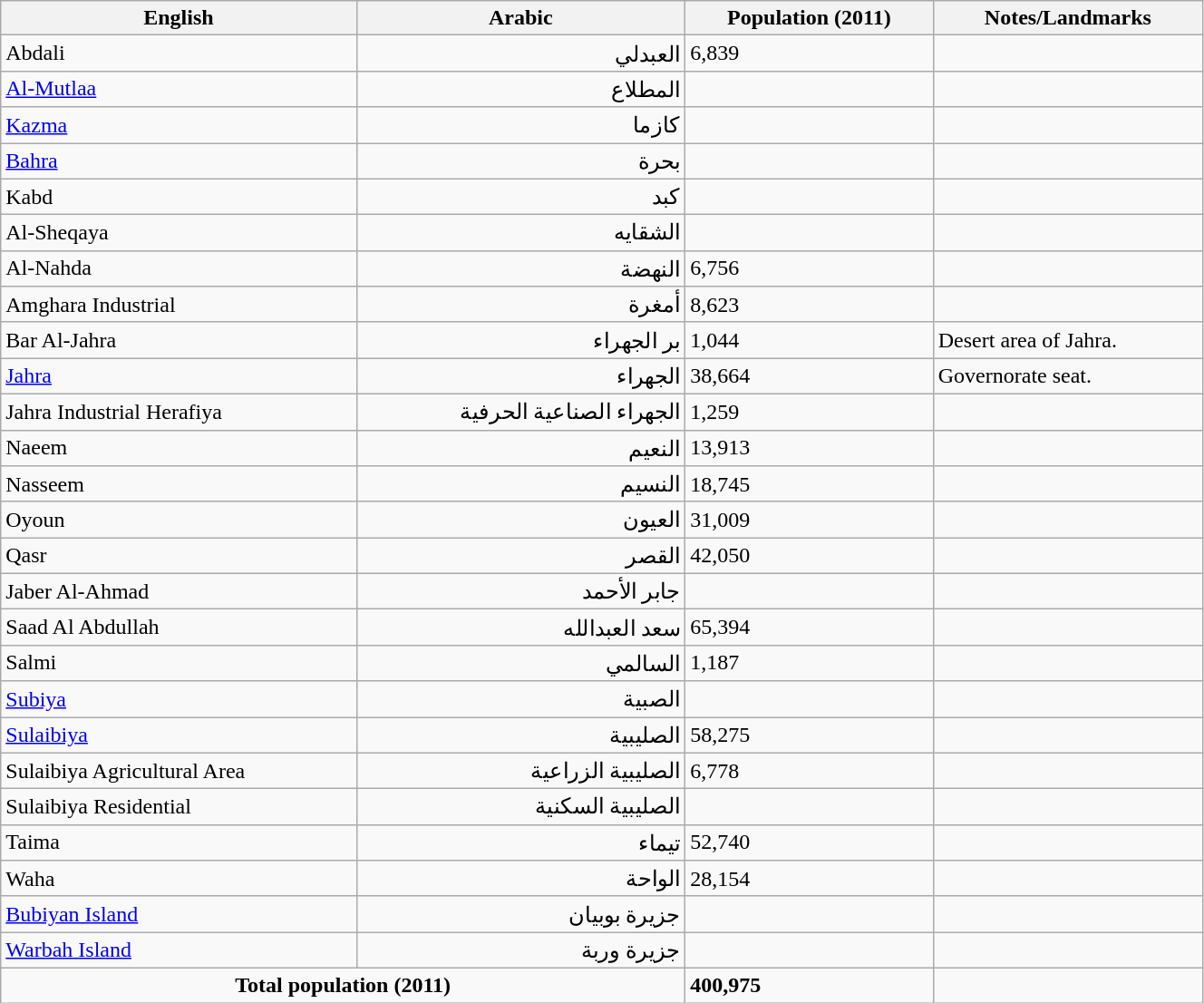<table class="wikitable sortable" width="70%">
<tr>
<th bgcolor="#98FB98">English</th>
<th bgcolor="#98FB98">Arabic</th>
<th>Population (2011)</th>
<th>Notes/Landmarks</th>
</tr>
<tr ---->
<td>Abdali</td>
<td align="right">العبدلي</td>
<td>6,839</td>
<td></td>
</tr>
<tr ---->
<td><a href='#'>Al-Mutlaa</a></td>
<td align="right">المطلاع</td>
<td></td>
<td></td>
</tr>
<tr ---->
<td><a href='#'>Kazma</a></td>
<td align="right">كازما</td>
<td></td>
<td></td>
</tr>
<tr ---->
<td><a href='#'>Bahra</a></td>
<td align="right">بحرة</td>
<td></td>
<td></td>
</tr>
<tr ---->
<td>Kabd</td>
<td align="right">كبد</td>
<td></td>
<td></td>
</tr>
<tr ---->
<td>Al-Sheqaya</td>
<td align="right">الشقايه</td>
<td></td>
<td></td>
</tr>
<tr ---->
<td>Al-Nahda</td>
<td align="right">النهضة</td>
<td>6,756</td>
<td></td>
</tr>
<tr ---->
<td>Amghara Industrial</td>
<td align="right">أمغرة</td>
<td>8,623</td>
<td></td>
</tr>
<tr ---->
<td>Bar Al-Jahra</td>
<td align="right">بر الجهراء</td>
<td>1,044</td>
<td>Desert area of Jahra.</td>
</tr>
<tr ---->
<td><a href='#'>Jahra</a></td>
<td align="right">الجهراء</td>
<td>38,664</td>
<td>Governorate seat.</td>
</tr>
<tr ---->
<td>Jahra Industrial Herafiya</td>
<td align="right">الجهراء الصناعية الحرفية</td>
<td>1,259</td>
<td></td>
</tr>
<tr ---->
<td>Naeem</td>
<td align="right">النعيم</td>
<td>13,913</td>
<td></td>
</tr>
<tr ---->
<td>Nasseem</td>
<td align="right">النسيم</td>
<td>18,745</td>
<td></td>
</tr>
<tr ---->
<td>Oyoun</td>
<td align="right">العيون</td>
<td>31,009</td>
<td></td>
</tr>
<tr ---->
<td>Qasr</td>
<td align="right">القصر</td>
<td>42,050</td>
<td></td>
</tr>
<tr ---->
<td>Jaber Al-Ahmad</td>
<td align="right">جابر الأحمد</td>
<td></td>
<td></td>
</tr>
<tr ---->
<td>Saad Al Abdullah</td>
<td align="right">سعد العبدالله</td>
<td>65,394</td>
<td></td>
</tr>
<tr ---->
<td>Salmi</td>
<td align="right">السالمي</td>
<td>1,187</td>
<td></td>
</tr>
<tr ---->
<td><a href='#'>Subiya</a></td>
<td align="right">الصبية</td>
<td></td>
<td></td>
</tr>
<tr ---->
<td><a href='#'>Sulaibiya</a></td>
<td align=right>الصليبية</td>
<td>58,275</td>
<td></td>
</tr>
<tr ---->
<td>Sulaibiya Agricultural Area</td>
<td align="right">الصليبية الزراعية</td>
<td>6,778</td>
<td></td>
</tr>
<tr ---->
<td>Sulaibiya Residential</td>
<td align="right">الصليبية السكنية</td>
<td></td>
<td></td>
</tr>
<tr ---->
<td>Taima</td>
<td align="right">تيماء</td>
<td>52,740</td>
<td></td>
</tr>
<tr ---->
<td>Waha</td>
<td align="right">الواحة</td>
<td>28,154</td>
<td></td>
</tr>
<tr ---->
<td><a href='#'>Bubiyan Island</a></td>
<td align="right">جزيرة بوبيان</td>
<td></td>
<td></td>
</tr>
<tr ---->
<td><a href='#'>Warbah Island</a></td>
<td align="right">جزيرة وربة</td>
<td></td>
<td></td>
</tr>
<tr ---->
<td colspan="2" style="text-align:center;"><strong>Total population (2011)</strong></td>
<td><strong>400,975</strong></td>
</tr>
</table>
